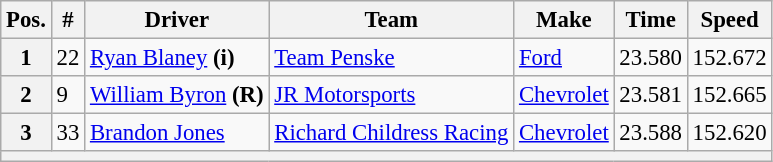<table class="wikitable" style="font-size:95%">
<tr>
<th>Pos.</th>
<th>#</th>
<th>Driver</th>
<th>Team</th>
<th>Make</th>
<th>Time</th>
<th>Speed</th>
</tr>
<tr>
<th>1</th>
<td>22</td>
<td><a href='#'>Ryan Blaney</a> <strong>(i)</strong></td>
<td><a href='#'>Team Penske</a></td>
<td><a href='#'>Ford</a></td>
<td>23.580</td>
<td>152.672</td>
</tr>
<tr>
<th>2</th>
<td>9</td>
<td><a href='#'>William Byron</a> <strong>(R)</strong></td>
<td><a href='#'>JR Motorsports</a></td>
<td><a href='#'>Chevrolet</a></td>
<td>23.581</td>
<td>152.665</td>
</tr>
<tr>
<th>3</th>
<td>33</td>
<td><a href='#'>Brandon Jones</a></td>
<td><a href='#'>Richard Childress Racing</a></td>
<td><a href='#'>Chevrolet</a></td>
<td>23.588</td>
<td>152.620</td>
</tr>
<tr>
<th colspan="7"></th>
</tr>
</table>
